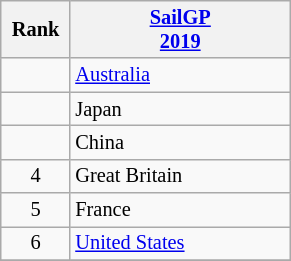<table class="wikitable sortable" style="font-size:85%; text-align:center;">
<tr>
<th width=40>Rank<br></th>
<th width=140><a href='#'>SailGP<br>2019</a></th>
</tr>
<tr>
<td></td>
<td style="text-align:left;"> <a href='#'>Australia</a></td>
</tr>
<tr>
<td></td>
<td style="text-align:left;"> Japan</td>
</tr>
<tr>
<td></td>
<td style="text-align:left;"> China</td>
</tr>
<tr>
<td>4</td>
<td style="text-align:left;"> Great Britain</td>
</tr>
<tr>
<td>5</td>
<td style="text-align:left;"> France</td>
</tr>
<tr>
<td>6</td>
<td style="text-align:left;"> <a href='#'>United States</a></td>
</tr>
<tr>
</tr>
</table>
